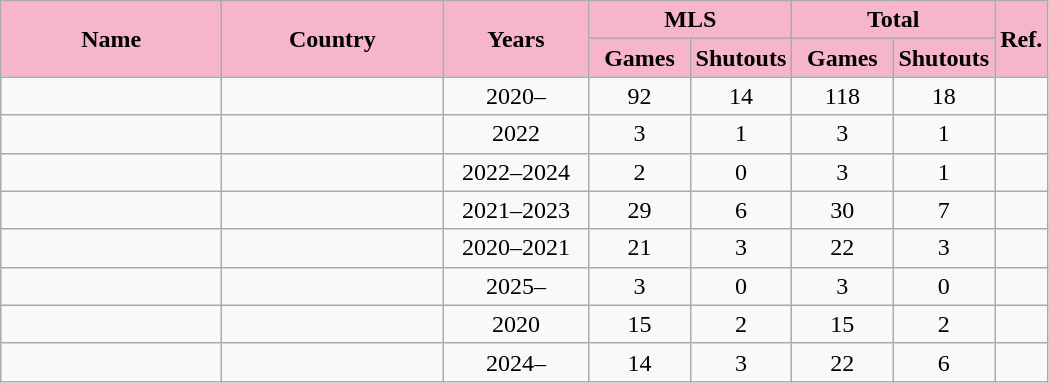<table class="wikitable mw-datatable sortable nowrap" style="text-align:center;">
<tr>
<th rowspan=2 style="background-color:#F7B5CD; color:#000000;" scope=col width=140>Name</th>
<th rowspan=2 style="background-color:#F7B5CD; color:#000000;" scope=col width=140>Country</th>
<th rowspan=2 style="background-color:#F7B5CD; color:#000000;" scope=col width=90>Years</th>
<th colspan=2 style="background-color:#F7B5CD; color:#000000;" scope=col>MLS</th>
<th colspan=2 style="background-color:#F7B5CD; color:#000000;" scope=col>Total</th>
<th rowspan=2 style="background-color:#F7B5CD; color:#000000;" scope=col class=unsortable>Ref.</th>
</tr>
<tr>
<th style="background-color:#F7B5CD; color:#000000;" scope=col width=60>Games</th>
<th style="background-color:#F7B5CD; color:#000000;" scope=col width=60>Shutouts</th>
<th style="background-color:#F7B5CD; color:#000000;" scope=col width=60>Games</th>
<th style="background-color:#F7B5CD; color:#000000;" scope=col width=60>Shutouts</th>
</tr>
<tr>
<td align=left><strong></strong></td>
<td align=left></td>
<td>2020–</td>
<td>92</td>
<td>14</td>
<td>118</td>
<td>18</td>
<td></td>
</tr>
<tr>
<td align=left></td>
<td align=left></td>
<td>2022</td>
<td>3</td>
<td>1</td>
<td>3</td>
<td>1</td>
<td></td>
</tr>
<tr>
<td align=left></td>
<td align=left></td>
<td>2022–2024</td>
<td>2</td>
<td>0</td>
<td>3</td>
<td>1</td>
<td></td>
</tr>
<tr>
<td align=left></td>
<td align=left></td>
<td>2021–2023</td>
<td>29</td>
<td>6</td>
<td>30</td>
<td>7</td>
<td></td>
</tr>
<tr>
<td align=left></td>
<td align=left></td>
<td>2020–2021</td>
<td>21</td>
<td>3</td>
<td>22</td>
<td>3</td>
<td></td>
</tr>
<tr>
<td align=left><strong></strong></td>
<td align=left></td>
<td>2025–</td>
<td>3</td>
<td>0</td>
<td>3</td>
<td>0</td>
<td></td>
</tr>
<tr>
<td align=left></td>
<td align=left></td>
<td>2020</td>
<td>15</td>
<td>2</td>
<td>15</td>
<td>2</td>
<td></td>
</tr>
<tr>
<td align=left><strong></strong></td>
<td align=left></td>
<td>2024–</td>
<td>14</td>
<td>3</td>
<td>22</td>
<td>6</td>
<td></td>
</tr>
</table>
